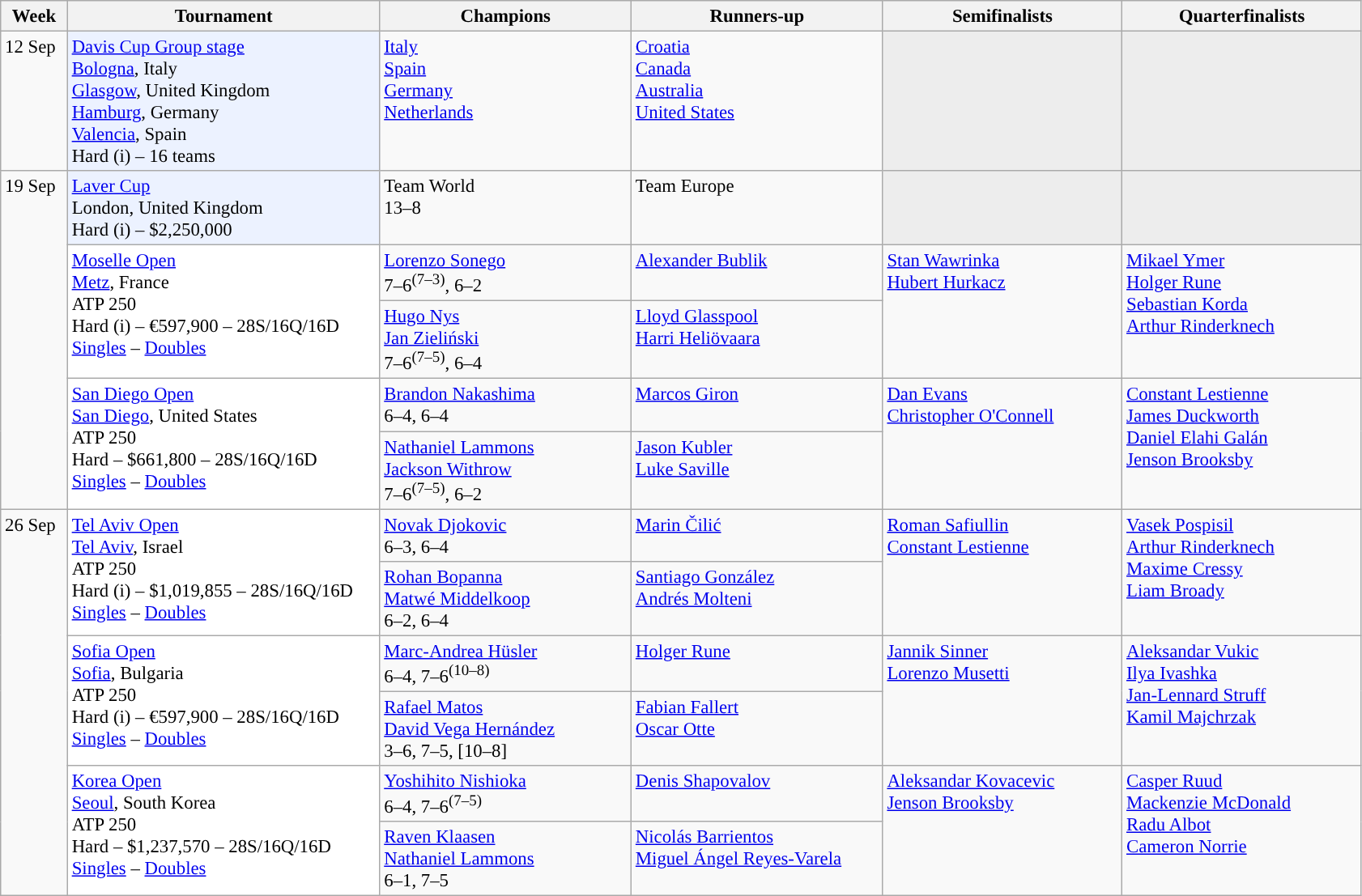<table class=wikitable style=font-size:95%>
<tr>
<th style="width:48px;">Week</th>
<th style="width:250px;">Tournament</th>
<th style="width:200px;">Champions</th>
<th style="width:200px;">Runners-up</th>
<th style="width:190px;">Semifinalists</th>
<th style="width:190px;">Quarterfinalists</th>
</tr>
<tr valign=top>
<td>12 Sep</td>
<td style="background:#ECF2FF;"><a href='#'>Davis Cup Group stage</a> <br> <a href='#'>Bologna</a>, Italy <br> <a href='#'>Glasgow</a>, United Kingdom  <br> <a href='#'>Hamburg</a>, Germany <br> <a href='#'>Valencia</a>, Spain <br> Hard (i) – 16 teams</td>
<td> <a href='#'>Italy</a><br>  <a href='#'>Spain</a><br>  <a href='#'>Germany</a><br>  <a href='#'>Netherlands</a></td>
<td> <a href='#'>Croatia</a><br>  <a href='#'>Canada</a><br>  <a href='#'>Australia</a><br>  <a href='#'>United States</a></td>
<td style="background:#ededed;"></td>
<td style="background:#ededed;"></td>
</tr>
<tr valign=top>
<td rowspan=5>19 Sep</td>
<td style="background:#ECF2FF;"><a href='#'>Laver Cup</a> <br> London, United Kingdom <br> Hard (i) – $2,250,000</td>
<td> Team World <br> 13–8</td>
<td> Team Europe</td>
<td bgcolor=#ededed></td>
<td bgcolor="#ededed"></td>
</tr>
<tr valign=top>
<td rowspan=2 style="background:#fff;"><a href='#'>Moselle Open</a> <br> <a href='#'>Metz</a>, France <br> ATP 250 <br> Hard (i) – €597,900 – 28S/16Q/16D <br> <a href='#'>Singles</a> – <a href='#'>Doubles</a></td>
<td> <a href='#'>Lorenzo Sonego</a><br>7–6<sup>(7–3)</sup>, 6–2</td>
<td> <a href='#'>Alexander Bublik</a></td>
<td rowspan=2> <a href='#'>Stan Wawrinka</a> <br>  <a href='#'>Hubert Hurkacz</a></td>
<td rowspan=2> <a href='#'>Mikael Ymer</a> <br>  <a href='#'>Holger Rune</a> <br>  <a href='#'>Sebastian Korda</a> <br>  <a href='#'>Arthur Rinderknech</a></td>
</tr>
<tr valign=top>
<td> <a href='#'>Hugo Nys</a> <br>  <a href='#'>Jan Zieliński</a> <br> 7–6<sup>(7–5)</sup>, 6–4</td>
<td> <a href='#'>Lloyd Glasspool</a> <br>  <a href='#'>Harri Heliövaara</a></td>
</tr>
<tr valign=top>
<td rowspan=2 style="background:#fff;"><a href='#'>San Diego Open</a> <br> <a href='#'>San Diego</a>, United States <br> ATP 250 <br> Hard – $661,800 – 28S/16Q/16D <br> <a href='#'>Singles</a> – <a href='#'>Doubles</a></td>
<td> <a href='#'>Brandon Nakashima</a><br>6–4, 6–4</td>
<td> <a href='#'>Marcos Giron</a></td>
<td rowspan=2> <a href='#'>Dan Evans</a> <br>  <a href='#'>Christopher O'Connell</a></td>
<td rowspan=2> <a href='#'>Constant Lestienne</a> <br>  <a href='#'>James Duckworth</a> <br>  <a href='#'>Daniel Elahi Galán</a> <br>  <a href='#'>Jenson Brooksby</a></td>
</tr>
<tr valign=top>
<td> <a href='#'>Nathaniel Lammons</a> <br>  <a href='#'>Jackson Withrow</a> <br> 7–6<sup>(7–5)</sup>, 6–2</td>
<td> <a href='#'>Jason Kubler</a> <br>  <a href='#'>Luke Saville</a></td>
</tr>
<tr valign=top>
<td rowspan=6>26 Sep</td>
<td rowspan=2 style="background:#fff;"><a href='#'>Tel Aviv Open</a> <br> <a href='#'>Tel Aviv</a>, Israel <br> ATP 250 <br> Hard (i) – $1,019,855 – 28S/16Q/16D <br> <a href='#'>Singles</a> – <a href='#'>Doubles</a></td>
<td> <a href='#'>Novak Djokovic</a> <br> 6–3, 6–4</td>
<td> <a href='#'>Marin Čilić</a></td>
<td rowspan=2> <a href='#'>Roman Safiullin</a> <br>  <a href='#'>Constant Lestienne</a></td>
<td rowspan=2> <a href='#'>Vasek Pospisil</a> <br>  <a href='#'>Arthur Rinderknech</a> <br>  <a href='#'>Maxime Cressy</a> <br>  <a href='#'>Liam Broady</a></td>
</tr>
<tr valign=top>
<td> <a href='#'>Rohan Bopanna</a> <br>  <a href='#'>Matwé Middelkoop</a> <br> 6–2, 6–4</td>
<td> <a href='#'>Santiago González</a> <br>  <a href='#'>Andrés Molteni</a></td>
</tr>
<tr valign=top>
<td rowspan=2 style="background:#fff;"><a href='#'>Sofia Open</a> <br> <a href='#'>Sofia</a>, Bulgaria <br> ATP 250 <br> Hard (i) – €597,900 – 28S/16Q/16D <br> <a href='#'>Singles</a> – <a href='#'>Doubles</a></td>
<td> <a href='#'>Marc-Andrea Hüsler</a> <br>6–4, 7–6<sup>(10–8)</sup></td>
<td> <a href='#'>Holger Rune</a></td>
<td rowspan=2> <a href='#'>Jannik Sinner</a> <br>  <a href='#'>Lorenzo Musetti</a></td>
<td rowspan=2> <a href='#'>Aleksandar Vukic</a> <br>  <a href='#'>Ilya Ivashka</a> <br>  <a href='#'>Jan-Lennard Struff</a> <br>  <a href='#'>Kamil Majchrzak</a></td>
</tr>
<tr valign=top>
<td> <a href='#'>Rafael Matos</a> <br>  <a href='#'>David Vega Hernández</a> <br> 3–6, 7–5, [10–8]</td>
<td> <a href='#'>Fabian Fallert</a> <br>  <a href='#'>Oscar Otte</a></td>
</tr>
<tr valign=top>
<td rowspan=2 style="background:#fff;"><a href='#'>Korea Open</a> <br> <a href='#'>Seoul</a>, South Korea <br> ATP 250 <br> Hard – $1,237,570 – 28S/16Q/16D <br> <a href='#'>Singles</a> – <a href='#'>Doubles</a></td>
<td> <a href='#'>Yoshihito Nishioka</a> <br>6–4, 7–6<sup>(7–5)</sup></td>
<td> <a href='#'>Denis Shapovalov</a></td>
<td rowspan=2> <a href='#'>Aleksandar Kovacevic</a> <br>  <a href='#'>Jenson Brooksby</a></td>
<td rowspan=2> <a href='#'>Casper Ruud</a> <br>  <a href='#'>Mackenzie McDonald</a> <br>  <a href='#'>Radu Albot</a> <br>  <a href='#'>Cameron Norrie</a></td>
</tr>
<tr valign=top>
<td> <a href='#'>Raven Klaasen</a> <br>  <a href='#'>Nathaniel Lammons</a> <br> 6–1, 7–5</td>
<td> <a href='#'>Nicolás Barrientos</a> <br>  <a href='#'>Miguel Ángel Reyes-Varela</a></td>
</tr>
</table>
